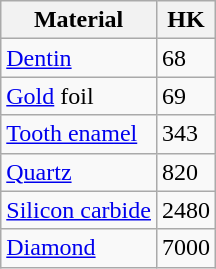<table class="wikitable">
<tr>
<th>Material</th>
<th>HK</th>
</tr>
<tr>
<td><a href='#'>Dentin</a></td>
<td>68</td>
</tr>
<tr>
<td><a href='#'>Gold</a> foil</td>
<td>69</td>
</tr>
<tr>
<td><a href='#'>Tooth enamel</a></td>
<td>343</td>
</tr>
<tr>
<td><a href='#'>Quartz</a></td>
<td>820</td>
</tr>
<tr>
<td><a href='#'>Silicon carbide</a></td>
<td>2480</td>
</tr>
<tr>
<td><a href='#'>Diamond</a></td>
<td>7000</td>
</tr>
</table>
